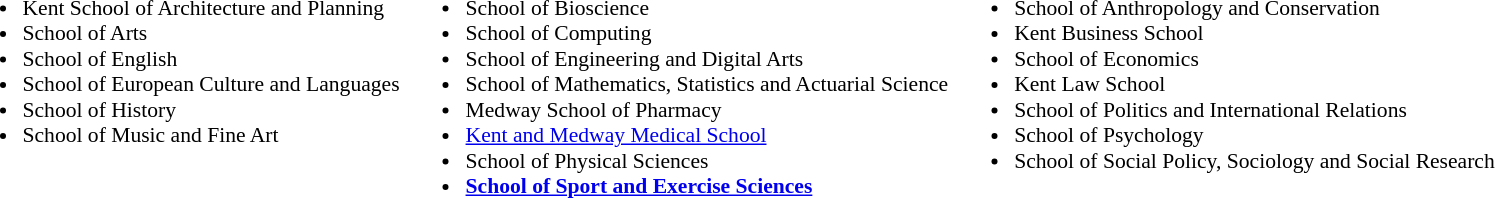<table>
<tr style="vertical-align:top; font-size:90%;">
<td><br><ul><li>Kent School of Architecture and Planning</li><li>School of Arts</li><li>School of English</li><li>School of European Culture and Languages</li><li>School of History</li><li>School of Music and Fine Art</li></ul></td>
<td><br><ul><li>School of Bioscience</li><li>School of Computing</li><li>School of Engineering and Digital Arts</li><li>School of Mathematics, Statistics and Actuarial Science</li><li>Medway School of Pharmacy</li><li><a href='#'>Kent and Medway Medical School</a></li><li>School of Physical Sciences</li><li><a href='#'><strong>School of Sport and Exercise Sciences</strong></a></li></ul></td>
<td><br><ul><li>School of Anthropology and Conservation</li><li>Kent Business School</li><li>School of Economics</li><li>Kent Law School</li><li>School of Politics and International Relations</li><li>School of Psychology</li><li>School of Social Policy, Sociology and Social Research</li></ul></td>
</tr>
</table>
